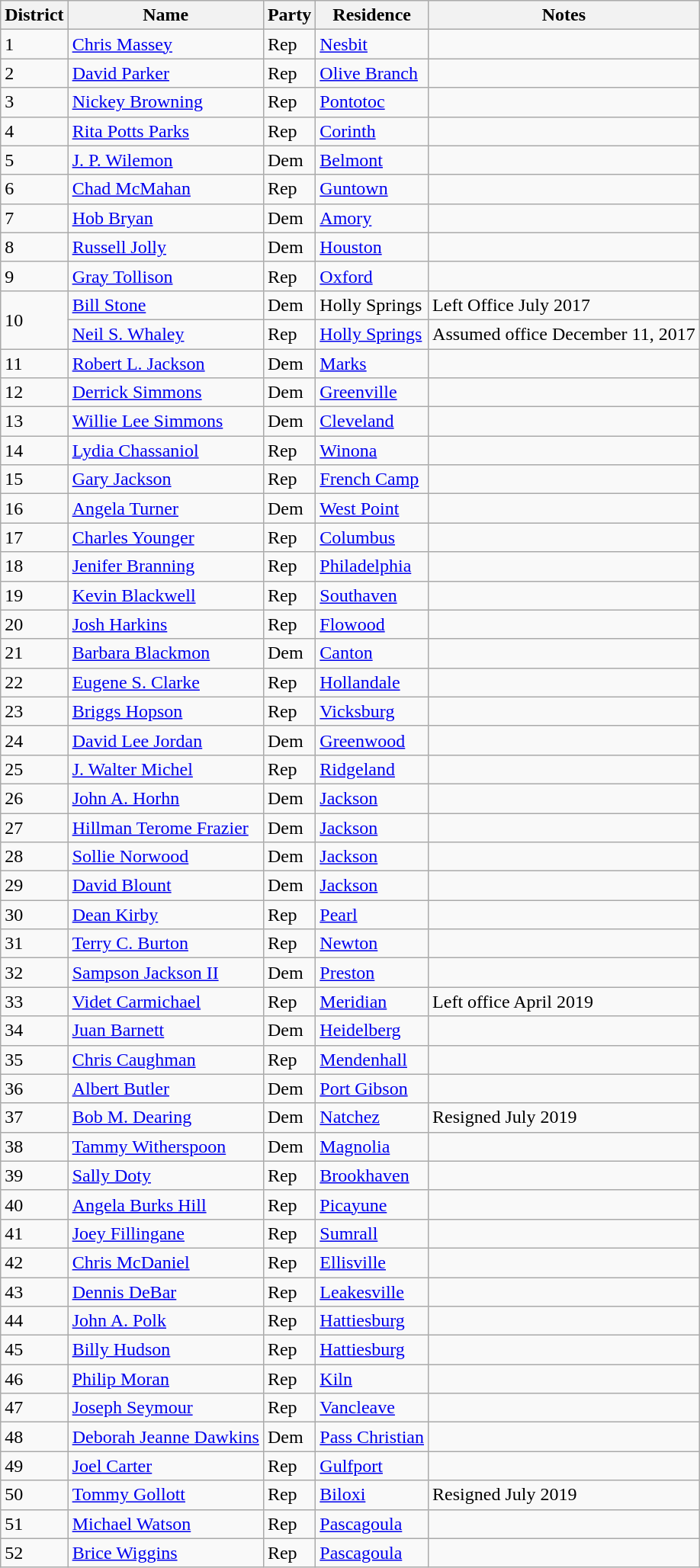<table class="wikitable">
<tr>
<th>District</th>
<th>Name</th>
<th>Party</th>
<th>Residence</th>
<th>Notes</th>
</tr>
<tr>
<td>1</td>
<td><a href='#'>Chris Massey</a></td>
<td>Rep</td>
<td><a href='#'>Nesbit</a></td>
<td></td>
</tr>
<tr>
<td>2</td>
<td><a href='#'>David Parker</a></td>
<td>Rep</td>
<td><a href='#'>Olive Branch</a></td>
<td></td>
</tr>
<tr>
<td>3</td>
<td><a href='#'>Nickey Browning</a></td>
<td>Rep</td>
<td><a href='#'>Pontotoc</a></td>
<td></td>
</tr>
<tr>
<td>4</td>
<td><a href='#'>Rita Potts Parks</a></td>
<td>Rep</td>
<td><a href='#'>Corinth</a></td>
<td></td>
</tr>
<tr>
<td>5</td>
<td><a href='#'>J. P. Wilemon</a></td>
<td>Dem</td>
<td><a href='#'>Belmont</a></td>
<td></td>
</tr>
<tr>
<td>6</td>
<td><a href='#'>Chad McMahan</a></td>
<td>Rep</td>
<td><a href='#'>Guntown</a></td>
<td></td>
</tr>
<tr>
<td>7</td>
<td><a href='#'>Hob Bryan</a></td>
<td>Dem</td>
<td><a href='#'>Amory</a></td>
<td></td>
</tr>
<tr>
<td>8</td>
<td><a href='#'>Russell Jolly</a></td>
<td>Dem</td>
<td><a href='#'>Houston</a></td>
<td></td>
</tr>
<tr>
<td>9</td>
<td><a href='#'>Gray Tollison</a></td>
<td>Rep</td>
<td><a href='#'>Oxford</a></td>
<td></td>
</tr>
<tr>
<td rowspan="2">10</td>
<td><a href='#'>Bill Stone</a></td>
<td>Dem</td>
<td>Holly Springs</td>
<td>Left Office July 2017</td>
</tr>
<tr>
<td><a href='#'>Neil S. Whaley</a></td>
<td>Rep</td>
<td><a href='#'>Holly Springs</a></td>
<td>Assumed office December 11, 2017</td>
</tr>
<tr>
<td>11</td>
<td><a href='#'>Robert L. Jackson</a></td>
<td>Dem</td>
<td><a href='#'>Marks</a></td>
<td></td>
</tr>
<tr>
<td>12</td>
<td><a href='#'>Derrick Simmons</a></td>
<td>Dem</td>
<td><a href='#'>Greenville</a></td>
<td></td>
</tr>
<tr>
<td>13</td>
<td><a href='#'>Willie Lee Simmons</a></td>
<td>Dem</td>
<td><a href='#'>Cleveland</a></td>
<td></td>
</tr>
<tr>
<td>14</td>
<td><a href='#'>Lydia Chassaniol</a></td>
<td>Rep</td>
<td><a href='#'>Winona</a></td>
<td></td>
</tr>
<tr>
<td>15</td>
<td><a href='#'>Gary Jackson</a></td>
<td>Rep</td>
<td><a href='#'>French Camp</a></td>
<td></td>
</tr>
<tr>
<td>16</td>
<td><a href='#'>Angela Turner</a></td>
<td>Dem</td>
<td><a href='#'>West Point</a></td>
<td></td>
</tr>
<tr>
<td>17</td>
<td><a href='#'>Charles Younger</a></td>
<td>Rep</td>
<td><a href='#'>Columbus</a></td>
<td></td>
</tr>
<tr>
<td>18</td>
<td><a href='#'>Jenifer Branning</a></td>
<td>Rep</td>
<td><a href='#'>Philadelphia</a></td>
<td></td>
</tr>
<tr>
<td>19</td>
<td><a href='#'>Kevin Blackwell</a></td>
<td>Rep</td>
<td><a href='#'>Southaven</a></td>
<td></td>
</tr>
<tr>
<td>20</td>
<td><a href='#'>Josh Harkins</a></td>
<td>Rep</td>
<td><a href='#'>Flowood</a></td>
<td></td>
</tr>
<tr>
<td>21</td>
<td><a href='#'>Barbara Blackmon</a></td>
<td>Dem</td>
<td><a href='#'>Canton</a></td>
<td></td>
</tr>
<tr>
<td>22</td>
<td><a href='#'>Eugene S. Clarke</a></td>
<td>Rep</td>
<td><a href='#'>Hollandale</a></td>
<td></td>
</tr>
<tr>
<td>23</td>
<td><a href='#'>Briggs Hopson</a></td>
<td>Rep</td>
<td><a href='#'>Vicksburg</a></td>
<td></td>
</tr>
<tr>
<td>24</td>
<td><a href='#'>David Lee Jordan</a></td>
<td>Dem</td>
<td><a href='#'>Greenwood</a></td>
<td></td>
</tr>
<tr>
<td>25</td>
<td><a href='#'>J. Walter Michel</a></td>
<td>Rep</td>
<td><a href='#'>Ridgeland</a></td>
<td></td>
</tr>
<tr>
<td>26</td>
<td><a href='#'>John A. Horhn</a></td>
<td>Dem</td>
<td><a href='#'>Jackson</a></td>
<td></td>
</tr>
<tr>
<td>27</td>
<td><a href='#'>Hillman Terome Frazier</a></td>
<td>Dem</td>
<td><a href='#'>Jackson</a></td>
<td></td>
</tr>
<tr>
<td>28</td>
<td><a href='#'>Sollie Norwood</a></td>
<td>Dem</td>
<td><a href='#'>Jackson</a></td>
<td></td>
</tr>
<tr>
<td>29</td>
<td><a href='#'>David Blount</a></td>
<td>Dem</td>
<td><a href='#'>Jackson</a></td>
<td></td>
</tr>
<tr>
<td>30</td>
<td><a href='#'>Dean Kirby</a></td>
<td>Rep</td>
<td><a href='#'>Pearl</a></td>
<td></td>
</tr>
<tr>
<td>31</td>
<td><a href='#'>Terry C. Burton</a></td>
<td>Rep</td>
<td><a href='#'>Newton</a></td>
<td></td>
</tr>
<tr>
<td>32</td>
<td><a href='#'>Sampson Jackson II</a></td>
<td>Dem</td>
<td><a href='#'>Preston</a></td>
<td></td>
</tr>
<tr>
<td>33</td>
<td><a href='#'>Videt Carmichael</a></td>
<td>Rep</td>
<td><a href='#'>Meridian</a></td>
<td>Left office April 2019</td>
</tr>
<tr>
<td>34</td>
<td><a href='#'>Juan Barnett</a></td>
<td>Dem</td>
<td><a href='#'>Heidelberg</a></td>
<td></td>
</tr>
<tr>
<td>35</td>
<td><a href='#'>Chris Caughman</a></td>
<td>Rep</td>
<td><a href='#'>Mendenhall</a></td>
<td></td>
</tr>
<tr>
<td>36</td>
<td><a href='#'>Albert Butler</a></td>
<td>Dem</td>
<td><a href='#'>Port Gibson</a></td>
<td></td>
</tr>
<tr>
<td>37</td>
<td><a href='#'>Bob M. Dearing</a></td>
<td>Dem</td>
<td><a href='#'>Natchez</a></td>
<td>Resigned July 2019</td>
</tr>
<tr>
<td>38</td>
<td><a href='#'>Tammy Witherspoon</a></td>
<td>Dem</td>
<td><a href='#'>Magnolia</a></td>
<td></td>
</tr>
<tr>
<td>39</td>
<td><a href='#'>Sally Doty</a></td>
<td>Rep</td>
<td><a href='#'>Brookhaven</a></td>
<td></td>
</tr>
<tr>
<td>40</td>
<td><a href='#'>Angela Burks Hill</a></td>
<td>Rep</td>
<td><a href='#'>Picayune</a></td>
<td></td>
</tr>
<tr>
<td>41</td>
<td><a href='#'>Joey Fillingane</a></td>
<td>Rep</td>
<td><a href='#'>Sumrall</a></td>
<td></td>
</tr>
<tr>
<td>42</td>
<td><a href='#'>Chris McDaniel</a></td>
<td>Rep</td>
<td><a href='#'>Ellisville</a></td>
<td></td>
</tr>
<tr>
<td>43</td>
<td><a href='#'>Dennis DeBar</a></td>
<td>Rep</td>
<td><a href='#'>Leakesville</a></td>
<td></td>
</tr>
<tr>
<td>44</td>
<td><a href='#'>John A. Polk</a></td>
<td>Rep</td>
<td><a href='#'>Hattiesburg</a></td>
<td></td>
</tr>
<tr>
<td>45</td>
<td><a href='#'>Billy Hudson</a></td>
<td>Rep</td>
<td><a href='#'>Hattiesburg</a></td>
<td></td>
</tr>
<tr>
<td>46</td>
<td><a href='#'>Philip Moran</a></td>
<td>Rep</td>
<td><a href='#'>Kiln</a></td>
<td></td>
</tr>
<tr>
<td>47</td>
<td><a href='#'>Joseph Seymour</a></td>
<td>Rep</td>
<td><a href='#'>Vancleave</a></td>
<td></td>
</tr>
<tr>
<td>48</td>
<td><a href='#'>Deborah Jeanne Dawkins</a></td>
<td>Dem</td>
<td><a href='#'>Pass Christian</a></td>
<td></td>
</tr>
<tr>
<td>49</td>
<td><a href='#'>Joel Carter</a></td>
<td>Rep</td>
<td><a href='#'>Gulfport</a></td>
<td></td>
</tr>
<tr>
<td>50</td>
<td><a href='#'>Tommy Gollott</a></td>
<td>Rep</td>
<td><a href='#'>Biloxi</a></td>
<td>Resigned July 2019</td>
</tr>
<tr>
<td>51</td>
<td><a href='#'>Michael Watson</a></td>
<td>Rep</td>
<td><a href='#'>Pascagoula</a></td>
<td></td>
</tr>
<tr>
<td>52</td>
<td><a href='#'>Brice Wiggins</a></td>
<td>Rep</td>
<td><a href='#'>Pascagoula</a></td>
<td></td>
</tr>
</table>
